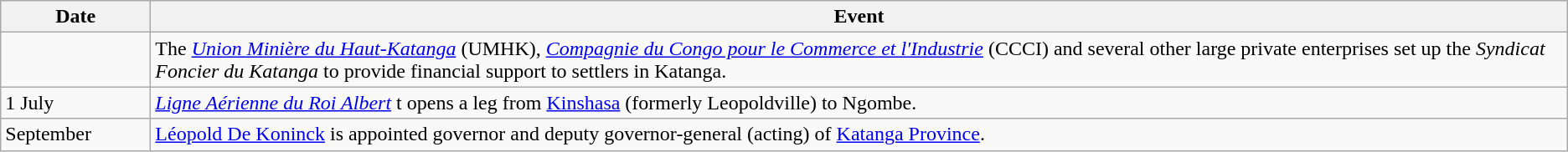<table class=wikitable>
<tr>
<th style="width:7em">Date</th>
<th>Event</th>
</tr>
<tr>
<td></td>
<td>The  <em><a href='#'>Union Minière du Haut-Katanga</a></em> (UMHK), <em><a href='#'>Compagnie du Congo pour le Commerce et l'Industrie</a></em> (CCCI) and several other large private enterprises set up the <em>Syndicat Foncier du Katanga</em> to provide financial support to settlers in Katanga.</td>
</tr>
<tr>
<td>1 July</td>
<td><em><a href='#'>Ligne Aérienne du Roi Albert</a></em> t opens a  leg from <a href='#'>Kinshasa</a> (formerly Leopoldville) to Ngombe.</td>
</tr>
<tr>
<td>September</td>
<td><a href='#'>Léopold De Koninck</a> is appointed governor and deputy governor-general (acting) of <a href='#'>Katanga Province</a>.</td>
</tr>
</table>
